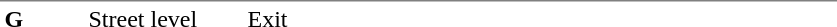<table table border=0 cellspacing=0 cellpadding=3>
<tr>
<td style="border-top:solid 1px gray;" width=50 valign=top><strong>G</strong></td>
<td style="border-top:solid 1px gray;" width=100 valign=top>Street level</td>
<td style="border-top:solid 1px gray;" width=390 valign=top>Exit</td>
</tr>
</table>
